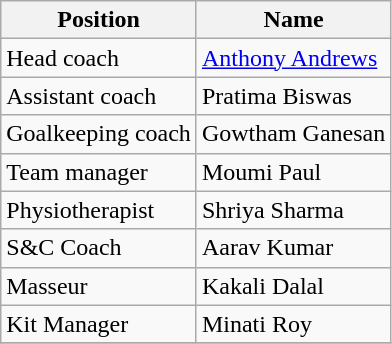<table class="wikitable">
<tr>
<th style="text-align:center;">Position</th>
<th style="text-align:center;">Name</th>
</tr>
<tr>
<td>Head coach</td>
<td> <a href='#'>Anthony Andrews</a></td>
</tr>
<tr>
<td>Assistant coach</td>
<td> Pratima Biswas</td>
</tr>
<tr>
<td>Goalkeeping coach</td>
<td> Gowtham Ganesan</td>
</tr>
<tr>
<td>Team manager</td>
<td> Moumi Paul</td>
</tr>
<tr>
<td>Physiotherapist</td>
<td> Shriya Sharma</td>
</tr>
<tr>
<td>S&C Coach</td>
<td> Aarav Kumar</td>
</tr>
<tr>
<td>Masseur</td>
<td> Kakali Dalal</td>
</tr>
<tr>
<td>Kit Manager</td>
<td> Minati Roy</td>
</tr>
<tr>
</tr>
</table>
